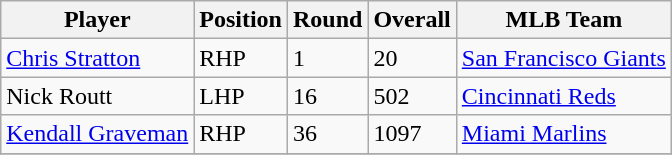<table class="wikitable">
<tr>
<th>Player</th>
<th>Position</th>
<th>Round</th>
<th>Overall</th>
<th>MLB Team</th>
</tr>
<tr>
<td><a href='#'>Chris Stratton</a></td>
<td>RHP</td>
<td>1</td>
<td>20</td>
<td><a href='#'>San Francisco Giants</a></td>
</tr>
<tr>
<td>Nick Routt</td>
<td>LHP</td>
<td>16</td>
<td>502</td>
<td><a href='#'>Cincinnati Reds</a></td>
</tr>
<tr>
<td><a href='#'>Kendall Graveman</a></td>
<td>RHP</td>
<td>36</td>
<td>1097</td>
<td><a href='#'>Miami Marlins</a></td>
</tr>
<tr>
</tr>
</table>
